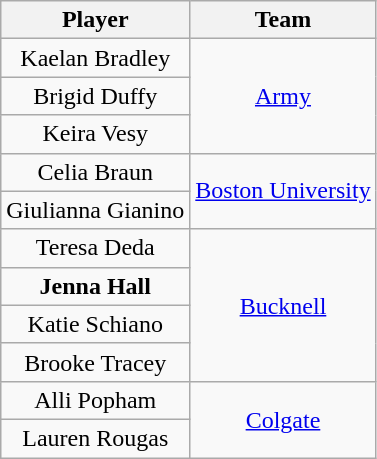<table class="wikitable" style="text-align: center;">
<tr>
<th>Player</th>
<th>Team</th>
</tr>
<tr>
<td>Kaelan Bradley</td>
<td rowspan=3><a href='#'>Army</a></td>
</tr>
<tr>
<td>Brigid Duffy</td>
</tr>
<tr>
<td>Keira Vesy</td>
</tr>
<tr>
<td>Celia Braun</td>
<td rowspan=2><a href='#'>Boston University</a></td>
</tr>
<tr>
<td>Giulianna Gianino</td>
</tr>
<tr>
<td>Teresa Deda</td>
<td rowspan=4><a href='#'>Bucknell</a></td>
</tr>
<tr>
<td><strong>Jenna Hall</strong></td>
</tr>
<tr>
<td>Katie Schiano</td>
</tr>
<tr>
<td>Brooke Tracey</td>
</tr>
<tr>
<td>Alli Popham</td>
<td rowspan=2><a href='#'>Colgate</a></td>
</tr>
<tr>
<td>Lauren Rougas</td>
</tr>
</table>
